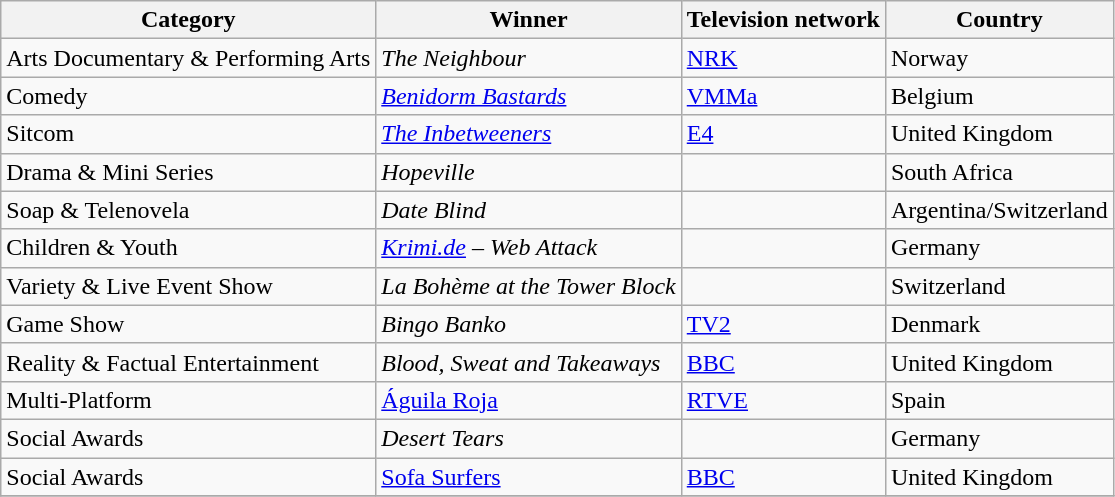<table class="wikitable">
<tr>
<th>Category</th>
<th>Winner</th>
<th>Television network</th>
<th>Country</th>
</tr>
<tr>
<td>Arts Documentary & Performing Arts</td>
<td><em>The Neighbour</em></td>
<td><a href='#'>NRK</a></td>
<td>Norway</td>
</tr>
<tr>
<td>Comedy</td>
<td><em><a href='#'>Benidorm Bastards</a></em></td>
<td><a href='#'>VMMa</a></td>
<td>Belgium</td>
</tr>
<tr>
<td>Sitcom</td>
<td><em><a href='#'>The Inbetweeners</a></em></td>
<td><a href='#'>E4</a></td>
<td>United Kingdom</td>
</tr>
<tr>
<td>Drama & Mini Series</td>
<td><em>Hopeville</em></td>
<td></td>
<td>South Africa</td>
</tr>
<tr>
<td>Soap & Telenovela</td>
<td><em>Date Blind</em></td>
<td></td>
<td>Argentina/Switzerland</td>
</tr>
<tr>
<td>Children & Youth</td>
<td><em><a href='#'>Krimi.de</a> – Web Attack</em></td>
<td></td>
<td>Germany</td>
</tr>
<tr>
<td>Variety & Live Event Show</td>
<td><em>La Bohème at the Tower Block</em></td>
<td></td>
<td>Switzerland</td>
</tr>
<tr>
<td>Game Show</td>
<td><em>Bingo Banko</em></td>
<td><a href='#'>TV2</a></td>
<td>Denmark</td>
</tr>
<tr>
<td>Reality & Factual Entertainment</td>
<td><em>Blood, Sweat and Takeaways</em></td>
<td><a href='#'>BBC</a></td>
<td>United Kingdom</td>
</tr>
<tr>
<td>Multi-Platform</td>
<td><a href='#'>Águila Roja</a></td>
<td><a href='#'>RTVE</a></td>
<td>Spain</td>
</tr>
<tr>
<td>Social Awards</td>
<td><em>Desert Tears</em></td>
<td></td>
<td>Germany</td>
</tr>
<tr>
<td>Social Awards</td>
<td><a href='#'>Sofa Surfers</a></td>
<td><a href='#'>BBC</a></td>
<td>United Kingdom</td>
</tr>
<tr | Best of 2010 || >
</tr>
</table>
